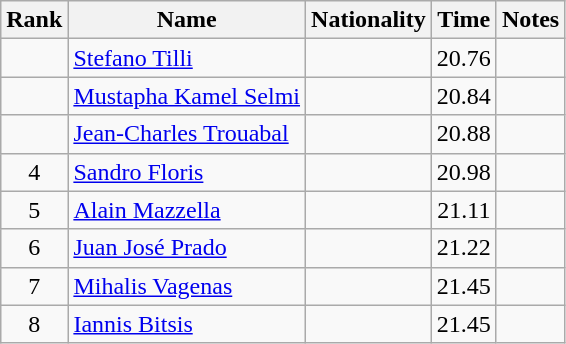<table class="wikitable sortable" style="text-align:center">
<tr>
<th>Rank</th>
<th>Name</th>
<th>Nationality</th>
<th>Time</th>
<th>Notes</th>
</tr>
<tr>
<td></td>
<td align=left><a href='#'>Stefano Tilli</a></td>
<td align=left></td>
<td>20.76</td>
<td></td>
</tr>
<tr>
<td></td>
<td align=left><a href='#'>Mustapha Kamel Selmi</a></td>
<td align=left></td>
<td>20.84</td>
<td></td>
</tr>
<tr>
<td></td>
<td align=left><a href='#'>Jean-Charles Trouabal</a></td>
<td align=left></td>
<td>20.88</td>
<td></td>
</tr>
<tr>
<td>4</td>
<td align=left><a href='#'>Sandro Floris</a></td>
<td align=left></td>
<td>20.98</td>
<td></td>
</tr>
<tr>
<td>5</td>
<td align=left><a href='#'>Alain Mazzella</a></td>
<td align=left></td>
<td>21.11</td>
<td></td>
</tr>
<tr>
<td>6</td>
<td align=left><a href='#'>Juan José Prado</a></td>
<td align=left></td>
<td>21.22</td>
<td></td>
</tr>
<tr>
<td>7</td>
<td align=left><a href='#'>Mihalis Vagenas</a></td>
<td align=left></td>
<td>21.45</td>
<td></td>
</tr>
<tr>
<td>8</td>
<td align=left><a href='#'>Iannis Bitsis</a></td>
<td align=left></td>
<td>21.45</td>
<td></td>
</tr>
</table>
